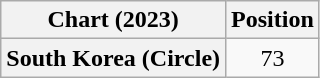<table class="wikitable plainrowheaders" style="text-align:center">
<tr>
<th scope="col">Chart (2023)</th>
<th scope="col">Position</th>
</tr>
<tr>
<th scope="row">South Korea (Circle)</th>
<td>73</td>
</tr>
</table>
